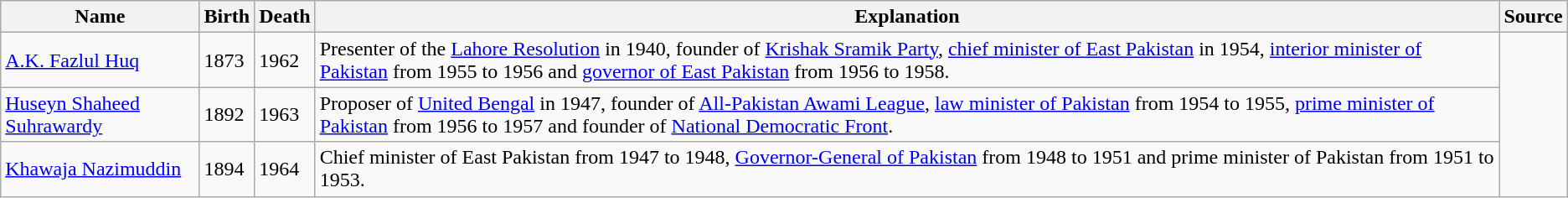<table class="wikitable">
<tr>
<th>Name</th>
<th>Birth</th>
<th>Death</th>
<th>Explanation</th>
<th>Source</th>
</tr>
<tr>
<td><a href='#'>A.K. Fazlul Huq</a></td>
<td>1873</td>
<td>1962</td>
<td>Presenter of the <a href='#'>Lahore Resolution</a> in 1940, founder of <a href='#'>Krishak Sramik Party</a>, <a href='#'>chief minister of East Pakistan</a> in 1954, <a href='#'>interior minister of Pakistan</a> from 1955 to 1956 and <a href='#'>governor of East Pakistan</a> from 1956 to 1958.</td>
<td rowspan="3"></td>
</tr>
<tr>
<td><a href='#'>Huseyn Shaheed Suhrawardy</a></td>
<td>1892</td>
<td>1963</td>
<td>Proposer of <a href='#'>United Bengal</a> in 1947, founder of <a href='#'>All-Pakistan Awami League</a>, <a href='#'>law minister of Pakistan</a> from 1954 to 1955, <a href='#'>prime minister of Pakistan</a> from 1956 to 1957 and founder of <a href='#'>National Democratic Front</a>.</td>
</tr>
<tr>
<td><a href='#'>Khawaja Nazimuddin</a></td>
<td>1894</td>
<td>1964</td>
<td>Chief minister of East Pakistan from 1947 to 1948, <a href='#'>Governor-General of Pakistan</a> from 1948 to 1951 and prime minister of Pakistan from 1951 to 1953.</td>
</tr>
</table>
